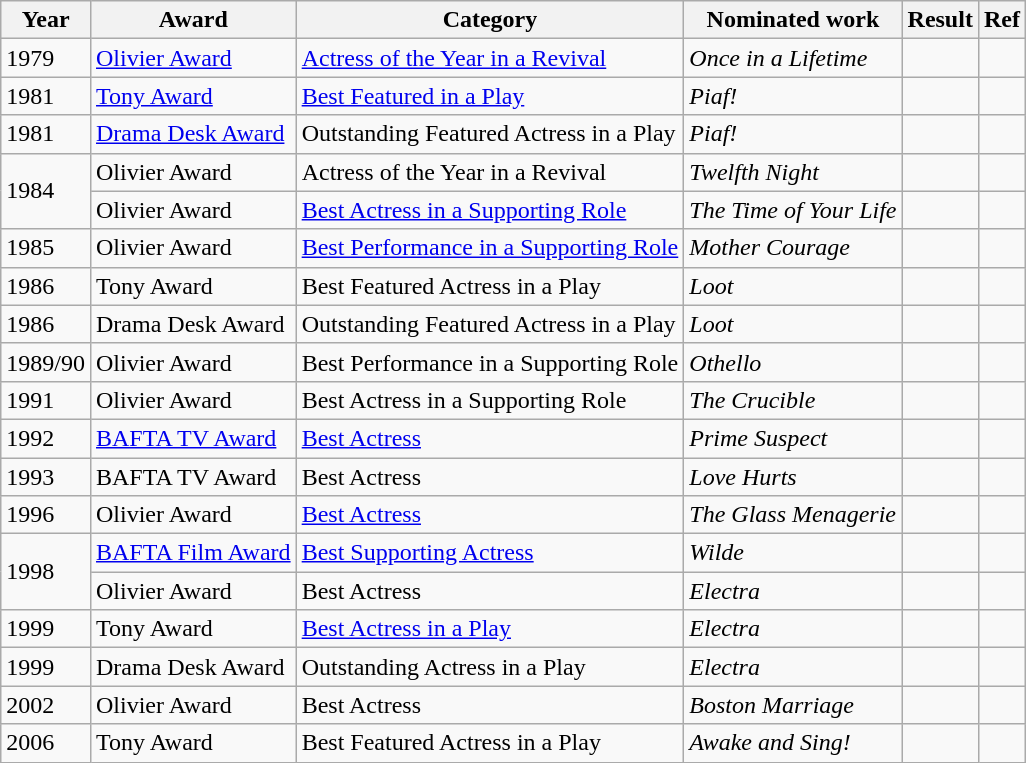<table class="wikitable">
<tr>
<th>Year</th>
<th>Award</th>
<th>Category</th>
<th>Nominated work</th>
<th>Result</th>
<th>Ref</th>
</tr>
<tr>
<td>1979</td>
<td><a href='#'>Olivier Award</a></td>
<td><a href='#'>Actress of the Year in a Revival</a></td>
<td><em>Once in a Lifetime</em></td>
<td></td>
<td style="text-align:center;"></td>
</tr>
<tr>
<td>1981</td>
<td><a href='#'>Tony Award</a></td>
<td><a href='#'>Best Featured in a Play</a></td>
<td><em>Piaf!</em></td>
<td></td>
<td style="text-align:center;"></td>
</tr>
<tr>
<td>1981</td>
<td><a href='#'>Drama Desk Award</a></td>
<td>Outstanding Featured Actress in a Play</td>
<td><em>Piaf!</em></td>
<td></td>
<td style="text-align:center;"></td>
</tr>
<tr>
<td rowspan="2">1984</td>
<td>Olivier Award</td>
<td>Actress of the Year in a Revival</td>
<td><em>Twelfth Night</em></td>
<td></td>
<td style="text-align:center;"></td>
</tr>
<tr>
<td>Olivier Award</td>
<td><a href='#'>Best Actress in a Supporting Role</a></td>
<td><em>The Time of Your Life</em></td>
<td></td>
<td style="text-align:center;"></td>
</tr>
<tr>
<td>1985</td>
<td>Olivier Award</td>
<td><a href='#'>Best Performance in a Supporting Role</a></td>
<td><em>Mother Courage</em></td>
<td></td>
<td style="text-align:center;"></td>
</tr>
<tr>
<td>1986</td>
<td>Tony Award</td>
<td>Best Featured Actress in a Play</td>
<td><em>Loot</em></td>
<td></td>
<td style="text-align:center;"></td>
</tr>
<tr>
<td>1986</td>
<td>Drama Desk Award</td>
<td>Outstanding Featured Actress in a Play</td>
<td><em>Loot</em></td>
<td></td>
<td style="text-align:center;"></td>
</tr>
<tr>
<td>1989/90</td>
<td>Olivier Award</td>
<td>Best Performance in a Supporting Role</td>
<td><em>Othello</em></td>
<td></td>
<td style="text-align:center;"></td>
</tr>
<tr>
<td>1991</td>
<td>Olivier Award</td>
<td>Best Actress in a Supporting Role</td>
<td><em>The Crucible</em></td>
<td></td>
<td style="text-align:center;"></td>
</tr>
<tr>
<td>1992</td>
<td><a href='#'>BAFTA TV Award</a></td>
<td><a href='#'>Best Actress</a></td>
<td><em>Prime Suspect</em></td>
<td></td>
<td style="text-align:center;"></td>
</tr>
<tr>
<td>1993</td>
<td>BAFTA TV Award</td>
<td>Best Actress</td>
<td><em>Love Hurts</em></td>
<td></td>
<td style="text-align:center;"></td>
</tr>
<tr>
<td>1996</td>
<td>Olivier Award</td>
<td><a href='#'>Best Actress</a></td>
<td><em>The Glass Menagerie</em></td>
<td></td>
<td style="text-align:center;"></td>
</tr>
<tr>
<td rowspan="2">1998</td>
<td><a href='#'>BAFTA Film Award</a></td>
<td><a href='#'>Best Supporting Actress</a></td>
<td><em>Wilde</em></td>
<td></td>
<td style="text-align:center;"></td>
</tr>
<tr>
<td>Olivier Award</td>
<td>Best Actress</td>
<td><em>Electra</em></td>
<td></td>
<td style="text-align:center;"></td>
</tr>
<tr>
<td>1999</td>
<td>Tony Award</td>
<td><a href='#'>Best Actress in a Play</a></td>
<td><em>Electra</em></td>
<td></td>
<td style="text-align:center;"></td>
</tr>
<tr>
<td>1999</td>
<td>Drama Desk Award</td>
<td>Outstanding Actress in a Play</td>
<td><em>Electra</em></td>
<td></td>
<td style="text-align:center;"></td>
</tr>
<tr>
<td>2002</td>
<td>Olivier Award</td>
<td>Best Actress</td>
<td><em>Boston Marriage</em></td>
<td></td>
<td style="text-align:center;"></td>
</tr>
<tr>
<td>2006</td>
<td>Tony Award</td>
<td>Best Featured Actress in a Play</td>
<td><em>Awake and Sing!</em></td>
<td></td>
<td style="text-align:center;"></td>
</tr>
</table>
